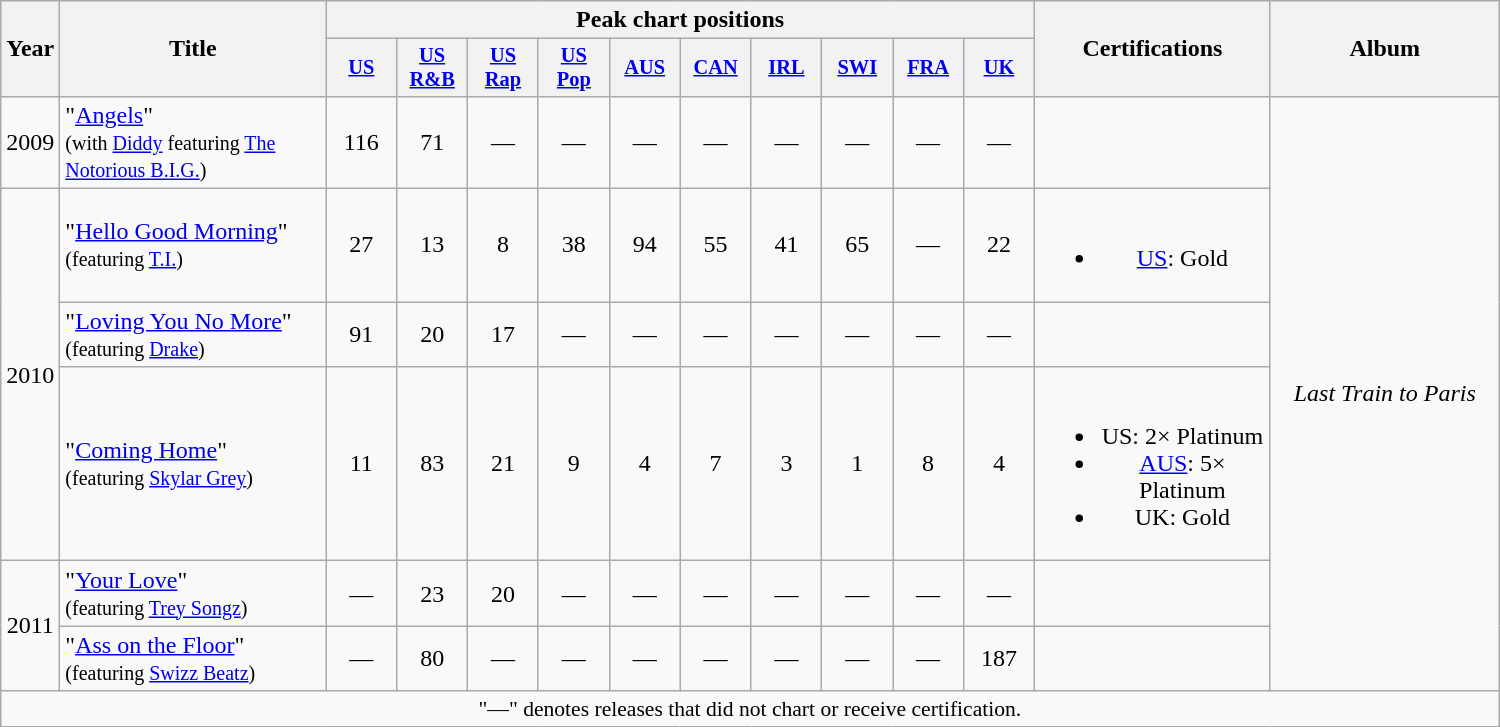<table class="wikitable" style="text-align:center;">
<tr>
<th rowspan="2" style="width:10px;">Year</th>
<th rowspan="2" style="width:170px;">Title</th>
<th colspan="10">Peak chart positions</th>
<th rowspan="2" style="width:150px;">Certifications</th>
<th rowspan="2" style="width:145px;">Album</th>
</tr>
<tr>
<th style="width:3em; font-size:85%"><a href='#'>US</a><br></th>
<th style="width:3em; font-size:85%"><a href='#'>US<br>R&B</a><br></th>
<th style="width:3em; font-size:85%"><a href='#'>US<br>Rap</a><br></th>
<th style="width:3em; font-size:85%"><a href='#'>US<br>Pop</a><br></th>
<th style="width:3em; font-size:85%"><a href='#'>AUS</a></th>
<th style="width:3em; font-size:85%"><a href='#'>CAN</a></th>
<th style="width:3em; font-size:85%"><a href='#'>IRL</a></th>
<th style="width:3em; font-size:85%"><a href='#'>SWI</a></th>
<th style="width:3em; font-size:85%"><a href='#'>FRA</a></th>
<th style="width:3em; font-size:85%"><a href='#'>UK</a><br></th>
</tr>
<tr>
<td>2009</td>
<td align="left">"<a href='#'>Angels</a>" <br><small>(with <a href='#'>Diddy</a> featuring <a href='#'>The Notorious B.I.G.</a>)</small></td>
<td>116</td>
<td>71</td>
<td>—</td>
<td>—</td>
<td>—</td>
<td>—</td>
<td>—</td>
<td>—</td>
<td>—</td>
<td>—</td>
<td></td>
<td rowspan="6"><em>Last Train to Paris</em></td>
</tr>
<tr>
<td rowspan="3">2010</td>
<td align="left">"<a href='#'>Hello Good Morning</a>" <br><small>(featuring <a href='#'>T.I.</a>)</small></td>
<td>27</td>
<td>13</td>
<td>8</td>
<td>38</td>
<td>94</td>
<td>55</td>
<td>41</td>
<td>65</td>
<td>—</td>
<td>22</td>
<td><br><ul><li><a href='#'>US</a>: Gold</li></ul></td>
</tr>
<tr>
<td align="left">"<a href='#'>Loving You No More</a>" <br><small>(featuring <a href='#'>Drake</a>)</small></td>
<td>91</td>
<td>20</td>
<td>17</td>
<td>—</td>
<td>—</td>
<td>—</td>
<td>—</td>
<td>—</td>
<td>—</td>
<td>—</td>
<td></td>
</tr>
<tr>
<td align="left">"<a href='#'>Coming Home</a>" <br><small>(featuring <a href='#'>Skylar Grey</a>)</small></td>
<td>11</td>
<td>83</td>
<td>21</td>
<td>9</td>
<td>4</td>
<td>7</td>
<td>3</td>
<td>1</td>
<td>8</td>
<td>4</td>
<td><br><ul><li>US: 2× Platinum</li><li><a href='#'>AUS</a>: 5× Platinum</li><li>UK: Gold</li></ul></td>
</tr>
<tr>
<td rowspan="2">2011</td>
<td align="left">"<a href='#'>Your Love</a>" <br><small>(featuring <a href='#'>Trey Songz</a>)</small></td>
<td>—</td>
<td>23</td>
<td>20</td>
<td>—</td>
<td>—</td>
<td>—</td>
<td>—</td>
<td>—</td>
<td>—</td>
<td>—</td>
<td></td>
</tr>
<tr>
<td align="left">"<a href='#'>Ass on the Floor</a>" <br><small>(featuring <a href='#'>Swizz Beatz</a>)</small></td>
<td>—</td>
<td>80</td>
<td>—</td>
<td>—</td>
<td>—</td>
<td>—</td>
<td>—</td>
<td>—</td>
<td>—</td>
<td>187</td>
<td></td>
</tr>
<tr>
<td colspan="14" style="font-size:90%">"—" denotes releases that did not chart or receive certification.</td>
</tr>
</table>
